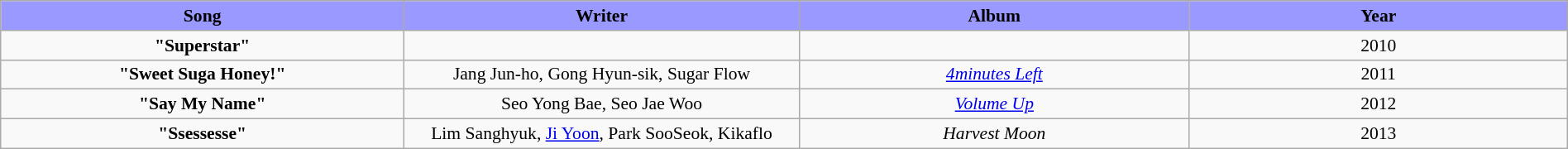<table class="wikitable" style="margin:0.5em auto; clear:both; font-size:.9em; text-align:center; width:100%">
<tr>
<th width="500" style="background: #99F;">Song</th>
<th width="500" style="background: #99F;">Writer</th>
<th width="500" style="background: #99F;">Album</th>
<th width="500" style="background: #99F;">Year</th>
</tr>
<tr>
<td><strong>"Superstar"</strong></td>
<td></td>
<td></td>
<td>2010</td>
</tr>
<tr>
<td><strong>"Sweet Suga Honey!"</strong></td>
<td>Jang Jun-ho, Gong Hyun-sik, Sugar Flow</td>
<td><em><a href='#'>4minutes Left</a></em></td>
<td>2011</td>
</tr>
<tr>
<td><strong>"Say My Name"</strong></td>
<td>Seo Yong Bae, Seo Jae Woo</td>
<td><em><a href='#'>Volume Up</a></em></td>
<td>2012</td>
</tr>
<tr>
<td><strong>"Ssessesse"</strong></td>
<td>Lim Sanghyuk, <a href='#'>Ji Yoon</a>, Park SooSeok, Kikaflo</td>
<td><em>Harvest Moon</em></td>
<td>2013</td>
</tr>
</table>
